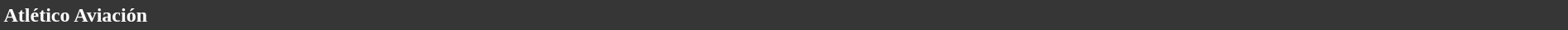<table style="width: 100%; background:#363636; color:white;">
<tr>
<td><strong>Atlético Aviación</strong></td>
</tr>
</table>
